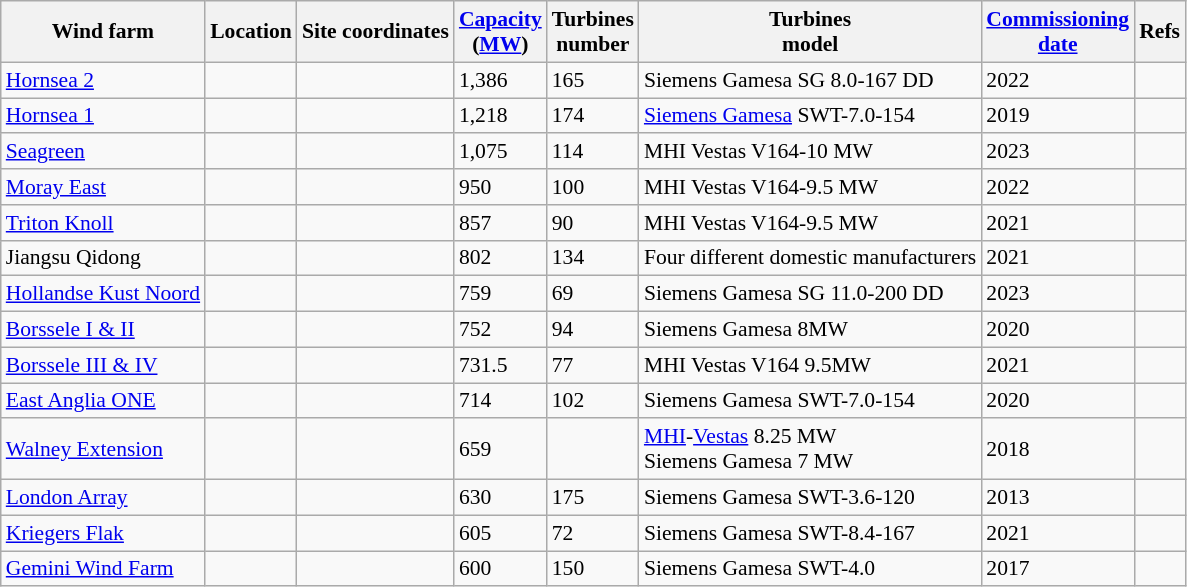<table class="wikitable sortable" style="font-size: 90%;">
<tr>
<th>Wind farm</th>
<th>Location</th>
<th class="unsortable">Site coordinates</th>
<th data-sort-type="number"><a href='#'>Capacity</a><br>(<a href='#'>MW</a>)</th>
<th>Turbines<br> number</th>
<th>Turbines<br> model</th>
<th><a href='#'>Commissioning<br> date</a></th>
<th class="unsortable">Refs</th>
</tr>
<tr>
<td><a href='#'>Hornsea 2</a></td>
<td></td>
<td></td>
<td>1,386</td>
<td>165</td>
<td>Siemens Gamesa SG 8.0-167 DD</td>
<td>2022</td>
<td></td>
</tr>
<tr>
<td><a href='#'>Hornsea 1</a></td>
<td></td>
<td></td>
<td>1,218</td>
<td>174</td>
<td><a href='#'>Siemens Gamesa</a> SWT-7.0-154</td>
<td>2019</td>
<td></td>
</tr>
<tr>
<td><a href='#'>Seagreen</a></td>
<td></td>
<td></td>
<td>1,075</td>
<td>114</td>
<td>MHI Vestas V164-10 MW</td>
<td>2023</td>
<td></td>
</tr>
<tr>
<td><a href='#'>Moray East</a></td>
<td></td>
<td></td>
<td>950</td>
<td>100</td>
<td>MHI Vestas V164-9.5 MW</td>
<td>2022</td>
<td></td>
</tr>
<tr>
<td><a href='#'>Triton Knoll</a></td>
<td></td>
<td></td>
<td>857</td>
<td>90</td>
<td>MHI Vestas V164-9.5 MW</td>
<td>2021</td>
<td></td>
</tr>
<tr>
<td>Jiangsu Qidong</td>
<td></td>
<td></td>
<td>802</td>
<td>134</td>
<td>Four different domestic manufacturers</td>
<td>2021</td>
<td></td>
</tr>
<tr>
<td><a href='#'>Hollandse Kust Noord</a></td>
<td></td>
<td></td>
<td>759</td>
<td>69</td>
<td>Siemens Gamesa SG 11.0-200 DD</td>
<td>2023</td>
<td></td>
</tr>
<tr>
<td><a href='#'>Borssele I & II</a></td>
<td></td>
<td></td>
<td>752</td>
<td>94</td>
<td>Siemens Gamesa 8MW</td>
<td>2020</td>
<td></td>
</tr>
<tr>
<td><a href='#'>Borssele III & IV</a></td>
<td></td>
<td></td>
<td>731.5</td>
<td>77</td>
<td>MHI Vestas V164 9.5MW</td>
<td>2021</td>
<td></td>
</tr>
<tr>
<td><a href='#'>East Anglia ONE</a></td>
<td></td>
<td></td>
<td>714</td>
<td>102</td>
<td>Siemens Gamesa SWT-7.0-154</td>
<td>2020</td>
<td></td>
</tr>
<tr>
<td><a href='#'>Walney Extension</a></td>
<td></td>
<td></td>
<td>659</td>
<td></td>
<td><a href='#'>MHI</a>-<a href='#'>Vestas</a> 8.25 MW <br>Siemens Gamesa 7 MW</td>
<td>2018</td>
<td></td>
</tr>
<tr>
<td><a href='#'>London Array</a></td>
<td></td>
<td></td>
<td>630</td>
<td>175</td>
<td>Siemens Gamesa SWT-3.6-120</td>
<td>2013</td>
<td></td>
</tr>
<tr>
<td><a href='#'>Kriegers Flak</a></td>
<td></td>
<td></td>
<td>605</td>
<td>72</td>
<td>Siemens Gamesa SWT-8.4-167</td>
<td>2021</td>
<td></td>
</tr>
<tr>
<td><a href='#'>Gemini Wind Farm</a></td>
<td></td>
<td></td>
<td>600</td>
<td>150</td>
<td>Siemens Gamesa SWT-4.0</td>
<td>2017</td>
<td></td>
</tr>
</table>
